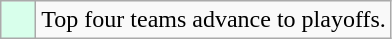<table class="wikitable">
<tr>
<td bgcolor=#d8ffeb>    </td>
<td>Top four teams advance to playoffs.</td>
</tr>
</table>
